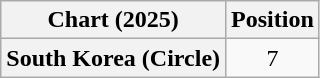<table class="wikitable plainrowheaders" style="text-align:center">
<tr>
<th scope="col">Chart (2025)</th>
<th scope="col">Position</th>
</tr>
<tr>
<th scope="row">South Korea (Circle)</th>
<td>7</td>
</tr>
</table>
